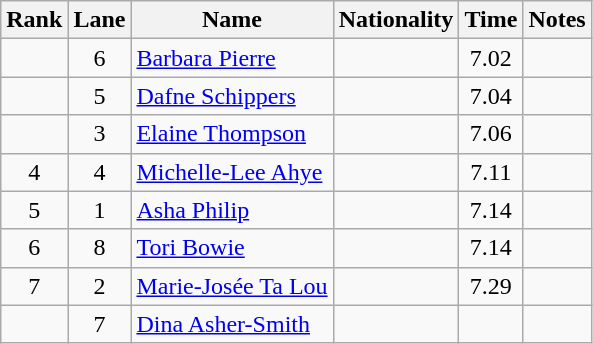<table class="wikitable sortable" style="text-align:center">
<tr>
<th>Rank</th>
<th>Lane</th>
<th>Name</th>
<th>Nationality</th>
<th>Time</th>
<th>Notes</th>
</tr>
<tr>
<td></td>
<td>6</td>
<td align=left><a href='#'>Barbara Pierre</a></td>
<td align=left></td>
<td>7.02</td>
<td></td>
</tr>
<tr>
<td></td>
<td>5</td>
<td align=left><a href='#'>Dafne Schippers</a></td>
<td align=left></td>
<td>7.04</td>
<td></td>
</tr>
<tr>
<td></td>
<td>3</td>
<td align=left><a href='#'>Elaine Thompson</a></td>
<td align=left></td>
<td>7.06</td>
<td></td>
</tr>
<tr>
<td>4</td>
<td>4</td>
<td align=left><a href='#'>Michelle-Lee Ahye</a></td>
<td align=left></td>
<td>7.11</td>
<td></td>
</tr>
<tr>
<td>5</td>
<td>1</td>
<td align=left><a href='#'>Asha Philip</a></td>
<td align=left></td>
<td>7.14</td>
<td></td>
</tr>
<tr>
<td>6</td>
<td>8</td>
<td align=left><a href='#'>Tori Bowie</a></td>
<td align=left></td>
<td>7.14</td>
<td></td>
</tr>
<tr>
<td>7</td>
<td>2</td>
<td align=left><a href='#'>Marie-Josée Ta Lou</a></td>
<td align=left></td>
<td>7.29</td>
<td></td>
</tr>
<tr>
<td></td>
<td>7</td>
<td align=left><a href='#'>Dina Asher-Smith</a></td>
<td align=left></td>
<td></td>
<td></td>
</tr>
</table>
